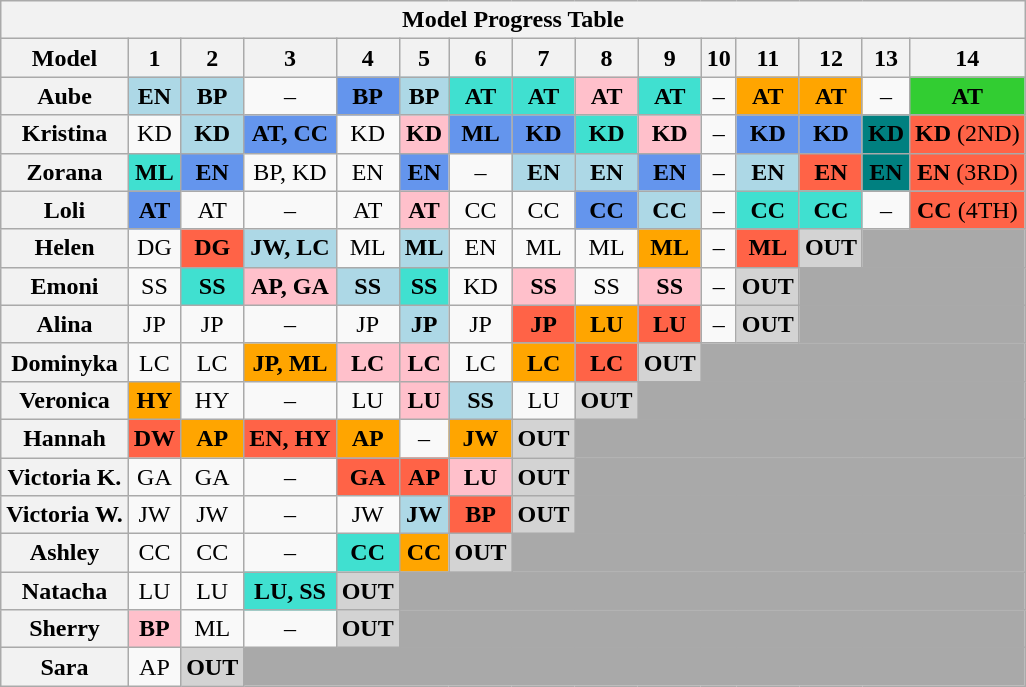<table class="wikitable" style="text-align:center">
<tr>
<th colspan="15">Model Progress Table</th>
</tr>
<tr>
<th><strong>Model</strong></th>
<th>1</th>
<th>2</th>
<th>3</th>
<th>4</th>
<th>5</th>
<th>6</th>
<th>7</th>
<th>8</th>
<th>9</th>
<th>10 </th>
<th>11</th>
<th>12</th>
<th>13</th>
<th>14</th>
</tr>
<tr>
<th>Aube</th>
<td bgcolor="lightblue"><strong>EN</strong></td>
<td bgcolor="lightblue"><strong>BP</strong></td>
<td>–</td>
<td bgcolor="cornflowerblue"><strong>BP</strong></td>
<td bgcolor="lightblue"><strong>BP</strong></td>
<td bgcolor="turquoise"><strong>AT</strong></td>
<td bgcolor="turquoise"><strong>AT</strong></td>
<td bgcolor="pink"><strong>AT</strong></td>
<td bgcolor="turquoise"><strong>AT</strong></td>
<td>–</td>
<td bgcolor="orange"><strong>AT</strong></td>
<td bgcolor="orange"><strong>AT</strong></td>
<td>–</td>
<td bgcolor="limegreen"><strong>AT</strong></td>
</tr>
<tr>
<th>Kristina</th>
<td>KD</td>
<td bgcolor="lightblue"><strong>KD</strong></td>
<td bgcolor="cornflowerblue"><strong>AT, CC</strong></td>
<td>KD</td>
<td bgcolor="pink"><strong>KD</strong></td>
<td bgcolor="cornflowerblue"><strong>ML</strong></td>
<td bgcolor="cornflowerblue"><strong>KD</strong></td>
<td bgcolor="turquoise"><strong>KD</strong></td>
<td bgcolor="pink"><strong>KD</strong></td>
<td>–</td>
<td bgcolor="cornflowerblue"><strong>KD</strong></td>
<td bgcolor="cornflowerblue"><strong>KD</strong></td>
<td bgcolor="teal"><strong>KD</strong></td>
<td bgcolor="tomato"><strong>KD</strong> (2ND)</td>
</tr>
<tr>
<th>Zorana</th>
<td bgcolor="turquoise"><strong>ML</strong></td>
<td bgcolor="cornflowerblue"><strong>EN</strong></td>
<td>BP, KD</td>
<td>EN</td>
<td bgcolor="cornflowerblue"><strong>EN</strong></td>
<td>–</td>
<td bgcolor="lightblue"><strong>EN</strong></td>
<td bgcolor="lightblue"><strong>EN</strong></td>
<td bgcolor="cornflowerblue"><strong>EN</strong></td>
<td>–</td>
<td bgcolor="lightblue"><strong>EN</strong></td>
<td bgcolor="tomato"><strong>EN</strong></td>
<td bgcolor="teal"><strong>EN</strong></td>
<td bgcolor="tomato"><strong>EN</strong> (3RD)</td>
</tr>
<tr>
<th>Loli</th>
<td bgcolor="cornflowerblue"><strong>AT</strong></td>
<td>AT</td>
<td>–</td>
<td>AT</td>
<td bgcolor="pink"><strong>AT</strong></td>
<td>CC</td>
<td>CC</td>
<td bgcolor="cornflowerblue"><strong>CC</strong></td>
<td bgcolor="lightblue"><strong>CC</strong></td>
<td>–</td>
<td bgcolor="turquoise"><strong>CC</strong></td>
<td bgcolor="turquoise"><strong>CC</strong></td>
<td>–</td>
<td bgcolor="tomato"><strong>CC</strong> (4TH)</td>
</tr>
<tr>
<th>Helen</th>
<td>DG</td>
<td bgcolor="tomato"><strong>DG</strong></td>
<td bgcolor="lightblue"><strong>JW, LC</strong></td>
<td>ML</td>
<td bgcolor="lightblue"><strong>ML</strong></td>
<td>EN</td>
<td>ML</td>
<td>ML</td>
<td bgcolor="orange"><strong>ML</strong></td>
<td>–</td>
<td bgcolor="tomato"><strong>ML</strong></td>
<td bgcolor="lightgrey"><strong>OUT</strong></td>
<td bgcolor="darkgray" colspan="2"></td>
</tr>
<tr>
<th>Emoni</th>
<td>SS</td>
<td bgcolor="turquoise"><strong>SS</strong></td>
<td bgcolor="pink"><strong>AP, GA</strong></td>
<td bgcolor="lightblue"><strong>SS</strong></td>
<td bgcolor="turquoise"><strong>SS</strong></td>
<td>KD</td>
<td bgcolor="pink"><strong>SS</strong></td>
<td>SS</td>
<td bgcolor="pink"><strong>SS</strong></td>
<td>–</td>
<td bgcolor="lightgrey"><strong>OUT</strong></td>
<td bgcolor="darkgray" colspan="3"></td>
</tr>
<tr>
<th>Alina</th>
<td>JP</td>
<td>JP</td>
<td>–</td>
<td>JP</td>
<td bgcolor="lightblue"><strong>JP</strong></td>
<td>JP</td>
<td bgcolor="tomato"><strong>JP</strong></td>
<td bgcolor="orange"><strong>LU</strong></td>
<td bgcolor="tomato"><strong>LU</strong></td>
<td>–</td>
<td bgcolor="lightgrey"><strong>OUT</strong></td>
<td bgcolor="darkgray" colspan="3"></td>
</tr>
<tr>
<th>Dominyka</th>
<td>LC</td>
<td>LC</td>
<td bgcolor="orange"><strong>JP, ML</strong></td>
<td bgcolor="pink"><strong>LC</strong></td>
<td bgcolor="pink"><strong>LC</strong></td>
<td>LC</td>
<td bgcolor="orange"><strong>LC</strong></td>
<td bgcolor="tomato"><strong>LC</strong></td>
<td bgcolor="lightgrey"><strong>OUT</strong></td>
<td bgcolor="darkgray" colspan="5"></td>
</tr>
<tr>
<th>Veronica</th>
<td bgcolor="orange"><strong>HY</strong></td>
<td>HY</td>
<td>–</td>
<td>LU</td>
<td bgcolor="pink"><strong>LU</strong></td>
<td bgcolor="lightblue"><strong>SS</strong></td>
<td>LU</td>
<td bgcolor="lightgrey"><strong>OUT</strong></td>
<td bgcolor="darkgray" colspan="6"></td>
</tr>
<tr>
<th>Hannah</th>
<td bgcolor="tomato"><strong>DW</strong></td>
<td bgcolor="orange"><strong>AP</strong></td>
<td bgcolor="tomato"><strong>EN, HY</strong></td>
<td bgcolor="orange"><strong>AP</strong></td>
<td>–</td>
<td bgcolor="orange"><strong>JW</strong></td>
<td bgcolor="lightgrey"><strong>OUT</strong></td>
<td bgcolor="darkgray" colspan="7"></td>
</tr>
<tr>
<th>Victoria K.</th>
<td>GA</td>
<td>GA</td>
<td>–</td>
<td bgcolor="tomato"><strong>GA</strong></td>
<td bgcolor="tomato"><strong>AP</strong></td>
<td bgcolor="pink"><strong>LU</strong></td>
<td bgcolor="lightgrey"><strong>OUT</strong></td>
<td bgcolor="darkgray" colspan="7"></td>
</tr>
<tr>
<th>Victoria W.</th>
<td>JW</td>
<td>JW</td>
<td>–</td>
<td>JW</td>
<td bgcolor="lightblue"><strong>JW</strong></td>
<td bgcolor="tomato"><strong>BP</strong></td>
<td bgcolor="lightgrey"><strong>OUT</strong></td>
<td bgcolor="darkgray" colspan="7"></td>
</tr>
<tr>
<th>Ashley</th>
<td>CC</td>
<td>CC</td>
<td>–</td>
<td bgcolor="turquoise"><strong>CC</strong></td>
<td bgcolor="orange"><strong>CC</strong></td>
<td bgcolor="lightgrey"><strong>OUT</strong></td>
<td bgcolor="darkgray" colspan="8"></td>
</tr>
<tr>
<th>Natacha</th>
<td>LU</td>
<td>LU</td>
<td bgcolor="turquoise"><strong>LU, SS</strong></td>
<td bgcolor="lightgrey"><strong>OUT</strong></td>
<td bgcolor="darkgray" colspan="11"></td>
</tr>
<tr>
<th>Sherry</th>
<td bgcolor="pink"><strong>BP</strong></td>
<td>ML</td>
<td>–</td>
<td bgcolor="lightgrey"><strong>OUT</strong></td>
<td bgcolor="darkgray" colspan="11"></td>
</tr>
<tr>
<th>Sara</th>
<td>AP</td>
<td bgcolor="lightgrey"><strong>OUT</strong></td>
<td bgcolor="darkgray" colspan="12"></td>
</tr>
</table>
